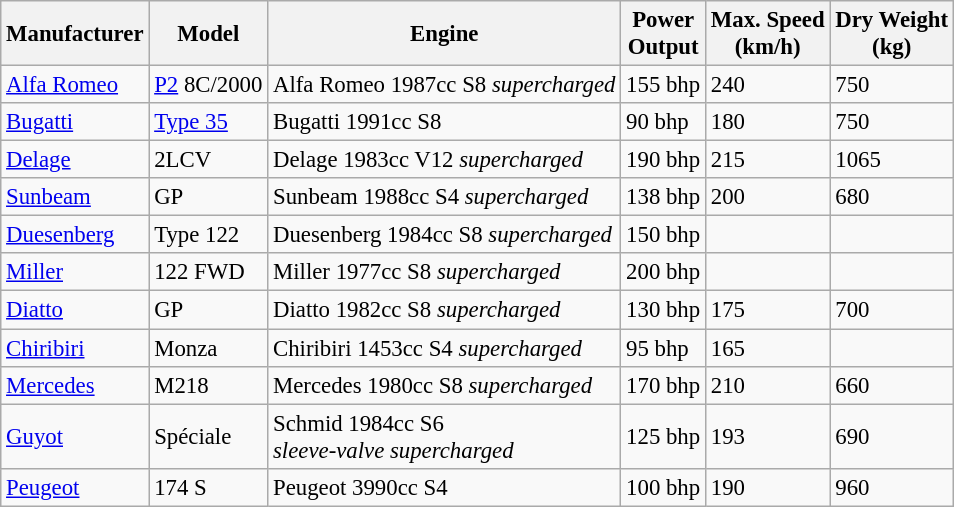<table class="wikitable" style="font-size: 95%;">
<tr>
<th>Manufacturer</th>
<th>Model</th>
<th>Engine</th>
<th>Power<br>Output</th>
<th>Max. Speed<br> (km/h)</th>
<th>Dry Weight<br> (kg)</th>
</tr>
<tr>
<td> <a href='#'>Alfa Romeo</a></td>
<td><a href='#'>P2</a> 8C/2000</td>
<td>Alfa Romeo 1987cc S8 <em>supercharged</em></td>
<td>155 bhp</td>
<td>240</td>
<td>750</td>
</tr>
<tr>
<td> <a href='#'>Bugatti</a></td>
<td><a href='#'>Type 35</a></td>
<td>Bugatti 1991cc S8</td>
<td>90 bhp</td>
<td>180</td>
<td>750</td>
</tr>
<tr>
<td> <a href='#'>Delage</a></td>
<td>2LCV</td>
<td>Delage 1983cc V12 <em>supercharged</em></td>
<td>190 bhp</td>
<td>215</td>
<td>1065</td>
</tr>
<tr>
<td> <a href='#'>Sunbeam</a></td>
<td>GP</td>
<td>Sunbeam 1988cc S4 <em>supercharged</em></td>
<td>138 bhp</td>
<td>200</td>
<td>680</td>
</tr>
<tr>
<td> <a href='#'>Duesenberg</a></td>
<td>Type 122</td>
<td>Duesenberg 1984cc S8 <em>supercharged</em></td>
<td>150 bhp</td>
<td></td>
<td></td>
</tr>
<tr>
<td> <a href='#'>Miller</a></td>
<td>122 FWD</td>
<td>Miller 1977cc S8 <em>supercharged</em></td>
<td>200 bhp</td>
<td></td>
<td></td>
</tr>
<tr>
<td> <a href='#'>Diatto</a></td>
<td>GP</td>
<td>Diatto 1982cc S8 <em>supercharged</em></td>
<td>130 bhp</td>
<td>175</td>
<td>700</td>
</tr>
<tr>
<td> <a href='#'>Chiribiri</a></td>
<td>Monza</td>
<td>Chiribiri 1453cc S4 <em>supercharged</em></td>
<td>95 bhp</td>
<td>165</td>
<td></td>
</tr>
<tr>
<td> <a href='#'>Mercedes</a></td>
<td>M218</td>
<td>Mercedes 1980cc S8 <em>supercharged</em></td>
<td>170 bhp</td>
<td>210</td>
<td>660</td>
</tr>
<tr>
<td> <a href='#'>Guyot</a></td>
<td>Spéciale</td>
<td>Schmid 1984cc S6<br><em>sleeve-valve supercharged</em></td>
<td>125 bhp</td>
<td>193</td>
<td>690</td>
</tr>
<tr>
<td> <a href='#'>Peugeot</a></td>
<td>174 S</td>
<td>Peugeot 3990cc S4</td>
<td>100 bhp</td>
<td>190</td>
<td>960</td>
</tr>
</table>
